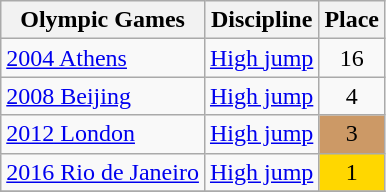<table class="wikitable">
<tr>
<th>Olympic Games</th>
<th>Discipline</th>
<th>Place</th>
</tr>
<tr>
<td> <a href='#'>2004 Athens</a></td>
<td align=center><a href='#'>High jump</a></td>
<td align=center>16</td>
</tr>
<tr>
<td> <a href='#'>2008 Beijing</a></td>
<td align=center><a href='#'>High jump</a></td>
<td align=center>4</td>
</tr>
<tr>
<td> <a href='#'>2012 London</a></td>
<td align=center><a href='#'>High jump</a></td>
<td align=center bgcolor=cc9966>3</td>
</tr>
<tr>
<td> <a href='#'>2016 Rio de Janeiro</a></td>
<td align=center><a href='#'>High jump</a></td>
<td align=center bgcolor=gold>1</td>
</tr>
<tr>
</tr>
</table>
